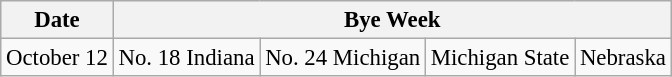<table class="wikitable" style="font-size:95%;">
<tr>
<th>Date</th>
<th colspan="4">Bye Week</th>
</tr>
<tr>
<td>October 12</td>
<td>No. 18 Indiana</td>
<td>No. 24 Michigan</td>
<td>Michigan State</td>
<td>Nebraska</td>
</tr>
</table>
